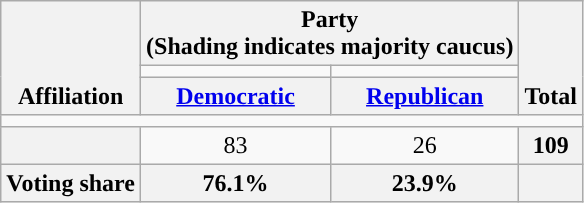<table class=wikitable style="text-align:center">
<tr style="vertical-align:bottom;">
<th rowspan=3>Affiliation</th>
<th colspan=2>Party <div>(Shading indicates majority caucus)</div></th>
<th rowspan=3>Total</th>
</tr>
<tr style="height:5px">
<td style="background-color:"></td>
<td style="background-color:"></td>
</tr>
<tr>
<th><a href='#'>Democratic</a></th>
<th><a href='#'>Republican</a></th>
</tr>
<tr>
<td colspan=5></td>
</tr>
<tr>
<th nowrap style="font-size:80%"></th>
<td>83</td>
<td>26</td>
<th>109</th>
</tr>
<tr>
<th>Voting share</th>
<th>76.1%</th>
<th>23.9%</th>
<th colspan=2></th>
</tr>
</table>
